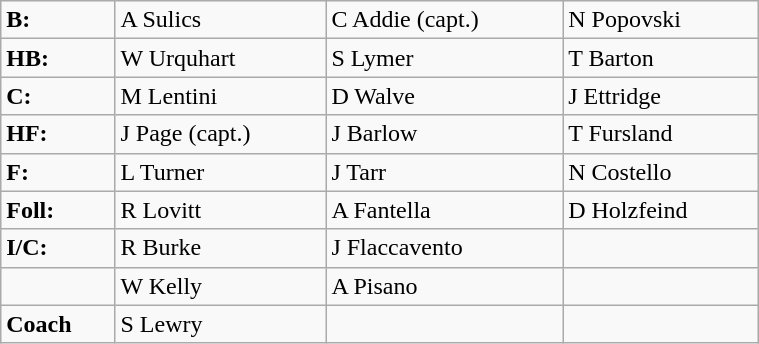<table class="wikitable" style="width:40%; font-size:100%">
<tr>
<td><strong>B:</strong></td>
<td>A Sulics</td>
<td>C Addie (capt.)</td>
<td>N Popovski</td>
</tr>
<tr>
<td><strong>HB:</strong></td>
<td>W Urquhart</td>
<td>S Lymer</td>
<td>T Barton</td>
</tr>
<tr>
<td><strong>C:</strong></td>
<td>M Lentini</td>
<td>D Walve</td>
<td>J Ettridge</td>
</tr>
<tr>
<td><strong>HF:</strong></td>
<td>J Page (capt.)</td>
<td>J Barlow</td>
<td>T Fursland</td>
</tr>
<tr>
<td><strong>F:</strong></td>
<td>L Turner</td>
<td>J Tarr</td>
<td>N Costello</td>
</tr>
<tr>
<td><strong>Foll:</strong></td>
<td>R Lovitt</td>
<td>A Fantella</td>
<td>D Holzfeind</td>
</tr>
<tr>
<td><strong>I/C:</strong></td>
<td>R Burke</td>
<td>J Flaccavento</td>
<td></td>
</tr>
<tr>
<td></td>
<td>W Kelly</td>
<td>A Pisano</td>
<td></td>
</tr>
<tr>
<td><strong>Coach</strong></td>
<td>S Lewry</td>
<td></td>
<td></td>
</tr>
</table>
